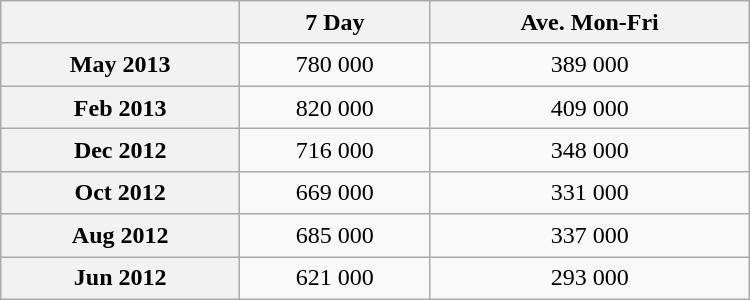<table class="wikitable sortable" style="text-align:center; width:500px; height:200px;">
<tr>
<th></th>
<th>7 Day</th>
<th>Ave. Mon-Fri</th>
</tr>
<tr>
<th scope="row">May 2013</th>
<td>780 000</td>
<td>389 000</td>
</tr>
<tr>
<th scope="row">Feb 2013</th>
<td>820 000</td>
<td>409 000</td>
</tr>
<tr>
<th scope="row">Dec 2012</th>
<td>716 000</td>
<td>348 000</td>
</tr>
<tr>
<th scope="row">Oct 2012</th>
<td>669 000</td>
<td>331 000</td>
</tr>
<tr>
<th scope="row">Aug 2012</th>
<td>685 000</td>
<td>337 000</td>
</tr>
<tr>
<th scope="row">Jun 2012</th>
<td>621 000</td>
<td>293 000</td>
</tr>
</table>
